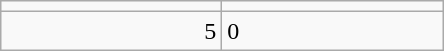<table class="wikitable">
<tr>
<td align=center width=140></td>
<td align=center width=140></td>
</tr>
<tr>
<td align=right>5</td>
<td>0</td>
</tr>
</table>
